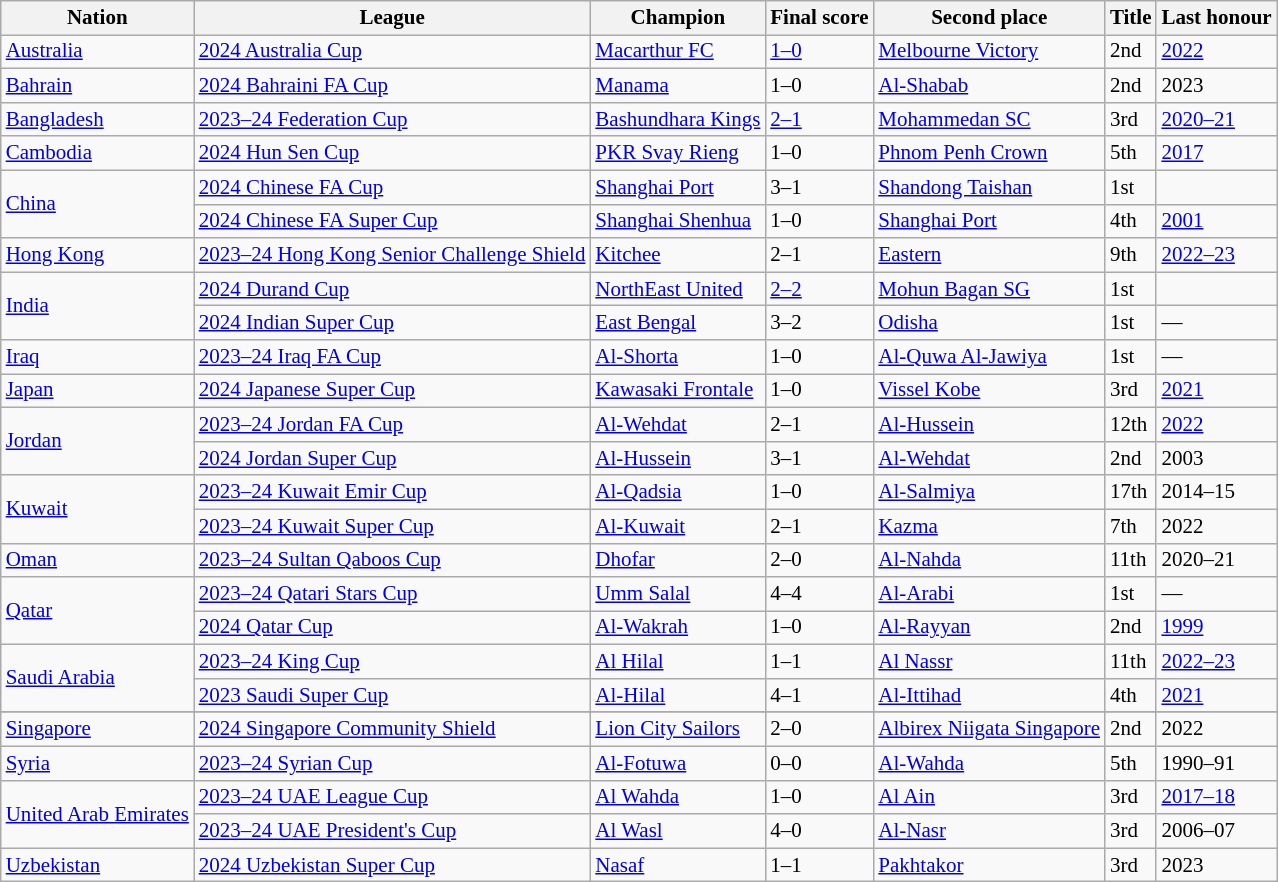<table class=wikitable style="font-size:14px">
<tr>
<th>Nation</th>
<th>League</th>
<th>Champion</th>
<th>Final score</th>
<th>Second place</th>
<th data-sort-type="number">Title</th>
<th>Last honour</th>
</tr>
<tr>
<td align=left rowspan=> <a href='#'>Australia</a></td>
<td align=left><a href='#'>2024 Australia Cup</a></td>
<td><a href='#'>Macarthur FC</a></td>
<td><a href='#'>1–0</a></td>
<td><a href='#'>Melbourne Victory</a></td>
<td>2nd</td>
<td><a href='#'>2022</a></td>
</tr>
<tr>
<td align=left rowspan=> <a href='#'>Bahrain</a></td>
<td align=left><a href='#'>2024 Bahraini FA Cup</a></td>
<td><a href='#'>Manama</a></td>
<td>1–0</td>
<td><a href='#'>Al-Shabab</a></td>
<td>2nd</td>
<td>2023</td>
</tr>
<tr>
<td align=left rowspan=> <a href='#'>Bangladesh</a></td>
<td align=left><a href='#'>2023–24 Federation Cup</a></td>
<td><a href='#'>Bashundhara Kings</a></td>
<td><a href='#'>2–1</a></td>
<td><a href='#'>Mohammedan SC</a></td>
<td>3rd</td>
<td><a href='#'>2020–21</a></td>
</tr>
<tr>
<td align=left rowspan=> <a href='#'>Cambodia</a></td>
<td align=left><a href='#'>2024 Hun Sen Cup</a></td>
<td><a href='#'>PKR Svay Rieng</a></td>
<td>1–0</td>
<td><a href='#'>Phnom Penh Crown</a></td>
<td>5th</td>
<td><a href='#'>2017</a></td>
</tr>
<tr>
<td align=left rowspan=2> <a href='#'>China</a></td>
<td align=left><a href='#'>2024 Chinese FA Cup</a></td>
<td><a href='#'>Shanghai Port</a></td>
<td>3–1</td>
<td><a href='#'>Shandong Taishan</a></td>
<td>1st</td>
<td></td>
</tr>
<tr>
<td align=left><a href='#'>2024 Chinese FA Super Cup</a></td>
<td><a href='#'>Shanghai Shenhua</a></td>
<td>1–0</td>
<td><a href='#'>Shanghai Port</a></td>
<td>4th</td>
<td><a href='#'>2001</a></td>
</tr>
<tr>
<td align=left rowspan=> <a href='#'>Hong Kong</a></td>
<td align=left><a href='#'>2023–24 Hong Kong Senior Challenge Shield</a></td>
<td><a href='#'>Kitchee</a></td>
<td>2–1 </td>
<td><a href='#'>Eastern</a></td>
<td>9th</td>
<td><a href='#'>2022–23</a></td>
</tr>
<tr>
<td align=left rowspan=2> <a href='#'>India</a></td>
<td align=left><a href='#'>2024 Durand Cup</a></td>
<td><a href='#'>NorthEast United</a></td>
<td><a href='#'>2–2</a> </td>
<td><a href='#'>Mohun Bagan SG</a></td>
<td>1st</td>
<td></td>
</tr>
<tr>
<td align=left><a href='#'>2024 Indian Super Cup</a></td>
<td><a href='#'>East Bengal</a></td>
<td>3–2 </td>
<td><a href='#'>Odisha</a></td>
<td>1st</td>
<td>—</td>
</tr>
<tr>
<td align=left> <a href='#'>Iraq</a></td>
<td align=left><a href='#'>2023–24 Iraq FA Cup</a></td>
<td><a href='#'>Al-Shorta</a></td>
<td>1–0</td>
<td><a href='#'>Al-Quwa Al-Jawiya</a></td>
<td>1st</td>
<td>—</td>
</tr>
<tr>
<td align=left> <a href='#'>Japan</a></td>
<td align=left><a href='#'>2024 Japanese Super Cup</a></td>
<td><a href='#'>Kawasaki Frontale</a></td>
<td>1–0</td>
<td><a href='#'>Vissel Kobe</a></td>
<td>3rd</td>
<td><a href='#'>2021</a></td>
</tr>
<tr>
<td align=left rowspan=2> <a href='#'>Jordan</a></td>
<td align=left><a href='#'>2023–24 Jordan FA Cup</a></td>
<td><a href='#'>Al-Wehdat</a></td>
<td>2–1</td>
<td><a href='#'>Al-Hussein</a></td>
<td>12th</td>
<td><a href='#'>2022</a></td>
</tr>
<tr>
<td align=left><a href='#'>2024 Jordan Super Cup</a></td>
<td><a href='#'>Al-Hussein</a></td>
<td>3–1</td>
<td><a href='#'>Al-Wehdat</a></td>
<td>2nd</td>
<td>2003</td>
</tr>
<tr>
<td align=left rowspan=2> <a href='#'>Kuwait</a></td>
<td align=left><a href='#'>2023–24 Kuwait Emir Cup</a></td>
<td><a href='#'>Al-Qadsia</a></td>
<td>1–0</td>
<td><a href='#'>Al-Salmiya</a></td>
<td>17th</td>
<td>2014–15</td>
</tr>
<tr>
<td align=left><a href='#'>2023–24 Kuwait Super Cup</a></td>
<td><a href='#'>Al-Kuwait</a></td>
<td>2–1</td>
<td><a href='#'>Kazma</a></td>
<td>7th</td>
<td>2022</td>
</tr>
<tr>
<td align=left> <a href='#'>Oman</a></td>
<td align=left><a href='#'>2023–24 Sultan Qaboos Cup</a></td>
<td><a href='#'>Dhofar</a></td>
<td>2–0</td>
<td><a href='#'>Al-Nahda</a></td>
<td>11th</td>
<td>2020–21</td>
</tr>
<tr>
<td align=left rowspan=2> <a href='#'>Qatar</a></td>
<td align=left><a href='#'>2023–24 Qatari Stars Cup</a></td>
<td><a href='#'>Umm Salal</a></td>
<td>4–4 </td>
<td><a href='#'>Al-Arabi</a></td>
<td>1st</td>
<td>—</td>
</tr>
<tr>
<td align=left><a href='#'>2024 Qatar Cup</a></td>
<td><a href='#'>Al-Wakrah</a></td>
<td>1–0</td>
<td><a href='#'>Al-Rayyan</a></td>
<td>2nd</td>
<td><a href='#'>1999</a></td>
</tr>
<tr>
<td align=left rowspan=2> <a href='#'>Saudi Arabia</a></td>
<td align=left><a href='#'>2023–24 King Cup</a></td>
<td><a href='#'>Al Hilal</a></td>
<td>1–1  </td>
<td><a href='#'>Al Nassr</a></td>
<td>11th</td>
<td><a href='#'>2022–23</a></td>
</tr>
<tr>
<td align=left><a href='#'>2023 Saudi Super Cup</a></td>
<td><a href='#'>Al-Hilal</a></td>
<td>4–1</td>
<td><a href='#'>Al-Ittihad</a></td>
<td>4th</td>
<td><a href='#'>2021</a></td>
</tr>
<tr>
</tr>
<tr>
<td align=left> <a href='#'>Singapore</a></td>
<td align=left><a href='#'>2024 Singapore Community Shield</a></td>
<td><a href='#'>Lion City Sailors</a></td>
<td>2–0</td>
<td><a href='#'>Albirex Niigata Singapore</a></td>
<td>2nd</td>
<td>2022</td>
</tr>
<tr>
<td> <a href='#'>Syria</a></td>
<td align=left><a href='#'>2023–24 Syrian Cup</a></td>
<td><a href='#'>Al-Fotuwa</a></td>
<td>0–0  </td>
<td><a href='#'>Al-Wahda</a></td>
<td>5th</td>
<td>1990–91</td>
</tr>
<tr>
<td align=left rowspan=2> <a href='#'>United Arab Emirates</a></td>
<td align=left><a href='#'>2023–24 UAE League Cup</a></td>
<td><a href='#'>Al Wahda</a></td>
<td>1–0</td>
<td><a href='#'>Al Ain</a></td>
<td>3rd</td>
<td><a href='#'>2017–18</a></td>
</tr>
<tr>
<td align=left><a href='#'>2023–24 UAE President's Cup</a></td>
<td><a href='#'>Al Wasl</a></td>
<td>4–0</td>
<td><a href='#'>Al-Nasr</a></td>
<td>3rd</td>
<td>2006–07</td>
</tr>
<tr>
<td align=left> <a href='#'>Uzbekistan</a></td>
<td align=left><a href='#'>2024 Uzbekistan Super Cup</a></td>
<td><a href='#'>Nasaf</a></td>
<td>1–1 </td>
<td><a href='#'>Pakhtakor</a></td>
<td>3rd</td>
<td>2023</td>
</tr>
</table>
